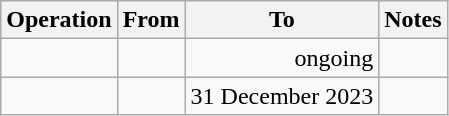<table class="wikitable sortable">
<tr>
<th>Operation</th>
<th>From</th>
<th>To</th>
<th>Notes</th>
</tr>
<tr>
<td></td>
<td align=right></td>
<td align=right>ongoing</td>
<td></td>
</tr>
<tr>
<td></td>
<td align=right></td>
<td align=right>31 December 2023</td>
<td></td>
</tr>
</table>
